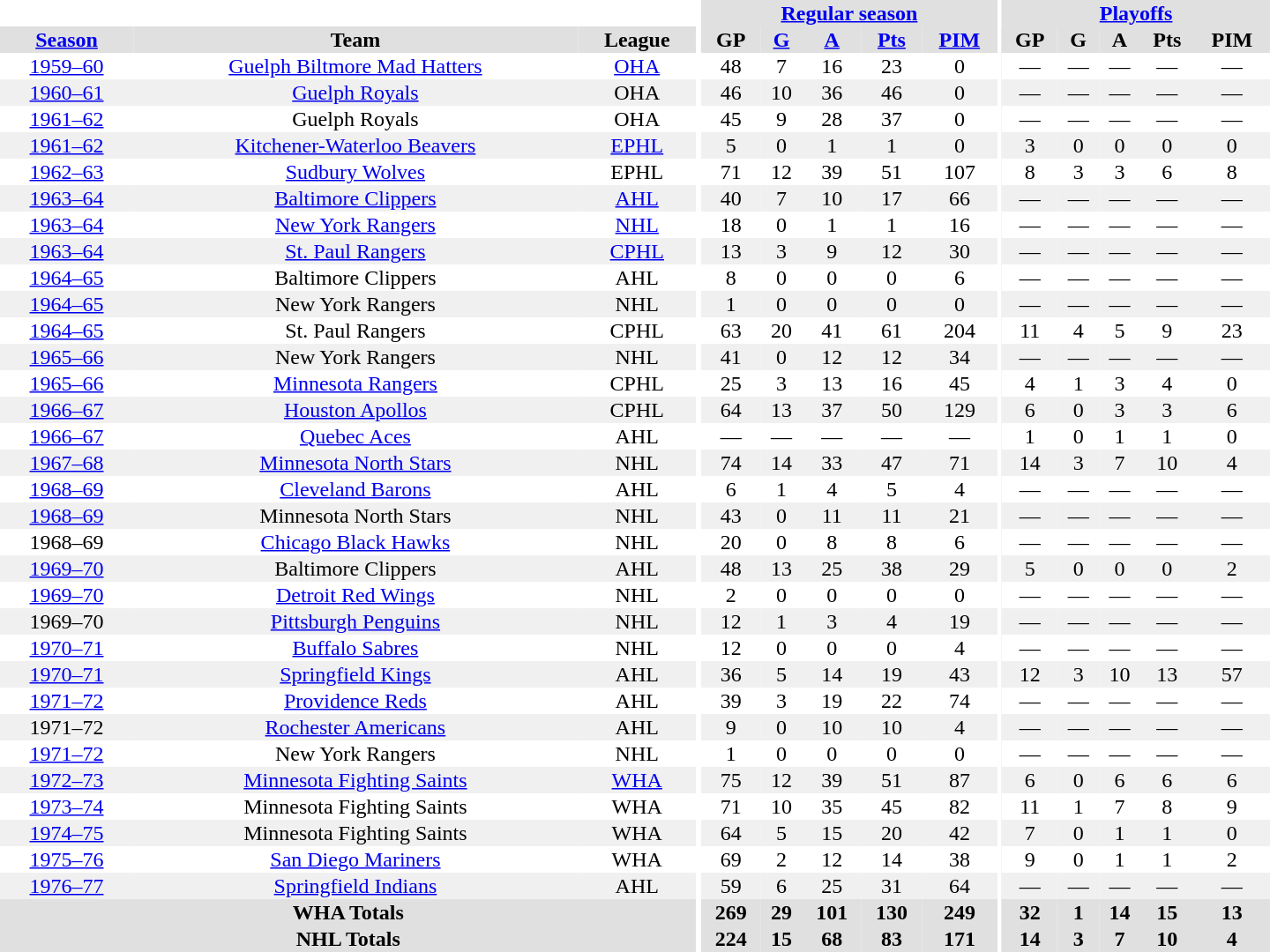<table border="0" cellpadding="1" cellspacing="0" style="text-align:center; width:60em">
<tr bgcolor="#e0e0e0">
<th colspan="3" bgcolor="#ffffff"></th>
<th rowspan="100" bgcolor="#ffffff"></th>
<th colspan="5"><a href='#'>Regular season</a></th>
<th rowspan="100" bgcolor="#ffffff"></th>
<th colspan="5"><a href='#'>Playoffs</a></th>
</tr>
<tr bgcolor="#e0e0e0">
<th><a href='#'>Season</a></th>
<th>Team</th>
<th>League</th>
<th>GP</th>
<th><a href='#'>G</a></th>
<th><a href='#'>A</a></th>
<th><a href='#'>Pts</a></th>
<th><a href='#'>PIM</a></th>
<th>GP</th>
<th>G</th>
<th>A</th>
<th>Pts</th>
<th>PIM</th>
</tr>
<tr>
<td><a href='#'>1959–60</a></td>
<td><a href='#'>Guelph Biltmore Mad Hatters</a></td>
<td><a href='#'>OHA</a></td>
<td>48</td>
<td>7</td>
<td>16</td>
<td>23</td>
<td>0</td>
<td>—</td>
<td>—</td>
<td>—</td>
<td>—</td>
<td>—</td>
</tr>
<tr bgcolor="#f0f0f0">
<td><a href='#'>1960–61</a></td>
<td><a href='#'>Guelph Royals</a></td>
<td>OHA</td>
<td>46</td>
<td>10</td>
<td>36</td>
<td>46</td>
<td>0</td>
<td>—</td>
<td>—</td>
<td>—</td>
<td>—</td>
<td>—</td>
</tr>
<tr>
<td><a href='#'>1961–62</a></td>
<td>Guelph Royals</td>
<td>OHA</td>
<td>45</td>
<td>9</td>
<td>28</td>
<td>37</td>
<td>0</td>
<td>—</td>
<td>—</td>
<td>—</td>
<td>—</td>
<td>—</td>
</tr>
<tr bgcolor="#f0f0f0">
<td><a href='#'>1961–62</a></td>
<td><a href='#'>Kitchener-Waterloo Beavers</a></td>
<td><a href='#'>EPHL</a></td>
<td>5</td>
<td>0</td>
<td>1</td>
<td>1</td>
<td>0</td>
<td>3</td>
<td>0</td>
<td>0</td>
<td>0</td>
<td>0</td>
</tr>
<tr>
<td><a href='#'>1962–63</a></td>
<td><a href='#'>Sudbury Wolves</a></td>
<td>EPHL</td>
<td>71</td>
<td>12</td>
<td>39</td>
<td>51</td>
<td>107</td>
<td>8</td>
<td>3</td>
<td>3</td>
<td>6</td>
<td>8</td>
</tr>
<tr bgcolor="#f0f0f0">
<td><a href='#'>1963–64</a></td>
<td><a href='#'>Baltimore Clippers</a></td>
<td><a href='#'>AHL</a></td>
<td>40</td>
<td>7</td>
<td>10</td>
<td>17</td>
<td>66</td>
<td>—</td>
<td>—</td>
<td>—</td>
<td>—</td>
<td>—</td>
</tr>
<tr>
<td><a href='#'>1963–64</a></td>
<td><a href='#'>New York Rangers</a></td>
<td><a href='#'>NHL</a></td>
<td>18</td>
<td>0</td>
<td>1</td>
<td>1</td>
<td>16</td>
<td>—</td>
<td>—</td>
<td>—</td>
<td>—</td>
<td>—</td>
</tr>
<tr bgcolor="#f0f0f0">
<td><a href='#'>1963–64</a></td>
<td><a href='#'>St. Paul Rangers</a></td>
<td><a href='#'>CPHL</a></td>
<td>13</td>
<td>3</td>
<td>9</td>
<td>12</td>
<td>30</td>
<td>—</td>
<td>—</td>
<td>—</td>
<td>—</td>
<td>—</td>
</tr>
<tr>
<td><a href='#'>1964–65</a></td>
<td>Baltimore Clippers</td>
<td>AHL</td>
<td>8</td>
<td>0</td>
<td>0</td>
<td>0</td>
<td>6</td>
<td>—</td>
<td>—</td>
<td>—</td>
<td>—</td>
<td>—</td>
</tr>
<tr bgcolor="#f0f0f0">
<td><a href='#'>1964–65</a></td>
<td>New York Rangers</td>
<td>NHL</td>
<td>1</td>
<td>0</td>
<td>0</td>
<td>0</td>
<td>0</td>
<td>—</td>
<td>—</td>
<td>—</td>
<td>—</td>
<td>—</td>
</tr>
<tr>
<td><a href='#'>1964–65</a></td>
<td>St. Paul Rangers</td>
<td>CPHL</td>
<td>63</td>
<td>20</td>
<td>41</td>
<td>61</td>
<td>204</td>
<td>11</td>
<td>4</td>
<td>5</td>
<td>9</td>
<td>23</td>
</tr>
<tr bgcolor="#f0f0f0">
<td><a href='#'>1965–66</a></td>
<td>New York Rangers</td>
<td>NHL</td>
<td>41</td>
<td>0</td>
<td>12</td>
<td>12</td>
<td>34</td>
<td>—</td>
<td>—</td>
<td>—</td>
<td>—</td>
<td>—</td>
</tr>
<tr>
<td><a href='#'>1965–66</a></td>
<td><a href='#'>Minnesota Rangers</a></td>
<td>CPHL</td>
<td>25</td>
<td>3</td>
<td>13</td>
<td>16</td>
<td>45</td>
<td>4</td>
<td>1</td>
<td>3</td>
<td>4</td>
<td>0</td>
</tr>
<tr bgcolor="#f0f0f0">
<td><a href='#'>1966–67</a></td>
<td><a href='#'>Houston Apollos</a></td>
<td>CPHL</td>
<td>64</td>
<td>13</td>
<td>37</td>
<td>50</td>
<td>129</td>
<td>6</td>
<td>0</td>
<td>3</td>
<td>3</td>
<td>6</td>
</tr>
<tr>
<td><a href='#'>1966–67</a></td>
<td><a href='#'>Quebec Aces</a></td>
<td>AHL</td>
<td>—</td>
<td>—</td>
<td>—</td>
<td>—</td>
<td>—</td>
<td>1</td>
<td>0</td>
<td>1</td>
<td>1</td>
<td>0</td>
</tr>
<tr bgcolor="#f0f0f0">
<td><a href='#'>1967–68</a></td>
<td><a href='#'>Minnesota North Stars</a></td>
<td>NHL</td>
<td>74</td>
<td>14</td>
<td>33</td>
<td>47</td>
<td>71</td>
<td>14</td>
<td>3</td>
<td>7</td>
<td>10</td>
<td>4</td>
</tr>
<tr>
<td><a href='#'>1968–69</a></td>
<td><a href='#'>Cleveland Barons</a></td>
<td>AHL</td>
<td>6</td>
<td>1</td>
<td>4</td>
<td>5</td>
<td>4</td>
<td>—</td>
<td>—</td>
<td>—</td>
<td>—</td>
<td>—</td>
</tr>
<tr bgcolor="#f0f0f0">
<td><a href='#'>1968–69</a></td>
<td>Minnesota North Stars</td>
<td>NHL</td>
<td>43</td>
<td>0</td>
<td>11</td>
<td>11</td>
<td>21</td>
<td>—</td>
<td>—</td>
<td>—</td>
<td>—</td>
<td>—</td>
</tr>
<tr>
<td>1968–69</td>
<td><a href='#'>Chicago Black Hawks</a></td>
<td>NHL</td>
<td>20</td>
<td>0</td>
<td>8</td>
<td>8</td>
<td>6</td>
<td>—</td>
<td>—</td>
<td>—</td>
<td>—</td>
<td>—</td>
</tr>
<tr bgcolor="#f0f0f0">
<td><a href='#'>1969–70</a></td>
<td>Baltimore Clippers</td>
<td>AHL</td>
<td>48</td>
<td>13</td>
<td>25</td>
<td>38</td>
<td>29</td>
<td>5</td>
<td>0</td>
<td>0</td>
<td>0</td>
<td>2</td>
</tr>
<tr>
<td><a href='#'>1969–70</a></td>
<td><a href='#'>Detroit Red Wings</a></td>
<td>NHL</td>
<td>2</td>
<td>0</td>
<td>0</td>
<td>0</td>
<td>0</td>
<td>—</td>
<td>—</td>
<td>—</td>
<td>—</td>
<td>—</td>
</tr>
<tr bgcolor="#f0f0f0">
<td>1969–70</td>
<td><a href='#'>Pittsburgh Penguins</a></td>
<td>NHL</td>
<td>12</td>
<td>1</td>
<td>3</td>
<td>4</td>
<td>19</td>
<td>—</td>
<td>—</td>
<td>—</td>
<td>—</td>
<td>—</td>
</tr>
<tr>
<td><a href='#'>1970–71</a></td>
<td><a href='#'>Buffalo Sabres</a></td>
<td>NHL</td>
<td>12</td>
<td>0</td>
<td>0</td>
<td>0</td>
<td>4</td>
<td>—</td>
<td>—</td>
<td>—</td>
<td>—</td>
<td>—</td>
</tr>
<tr bgcolor="#f0f0f0">
<td><a href='#'>1970–71</a></td>
<td><a href='#'>Springfield Kings</a></td>
<td>AHL</td>
<td>36</td>
<td>5</td>
<td>14</td>
<td>19</td>
<td>43</td>
<td>12</td>
<td>3</td>
<td>10</td>
<td>13</td>
<td>57</td>
</tr>
<tr>
<td><a href='#'>1971–72</a></td>
<td><a href='#'>Providence Reds</a></td>
<td>AHL</td>
<td>39</td>
<td>3</td>
<td>19</td>
<td>22</td>
<td>74</td>
<td>—</td>
<td>—</td>
<td>—</td>
<td>—</td>
<td>—</td>
</tr>
<tr bgcolor="#f0f0f0">
<td>1971–72</td>
<td><a href='#'>Rochester Americans</a></td>
<td>AHL</td>
<td>9</td>
<td>0</td>
<td>10</td>
<td>10</td>
<td>4</td>
<td>—</td>
<td>—</td>
<td>—</td>
<td>—</td>
<td>—</td>
</tr>
<tr>
<td><a href='#'>1971–72</a></td>
<td>New York Rangers</td>
<td>NHL</td>
<td>1</td>
<td>0</td>
<td>0</td>
<td>0</td>
<td>0</td>
<td>—</td>
<td>—</td>
<td>—</td>
<td>—</td>
<td>—</td>
</tr>
<tr bgcolor="#f0f0f0">
<td><a href='#'>1972–73</a></td>
<td><a href='#'>Minnesota Fighting Saints</a></td>
<td><a href='#'>WHA</a></td>
<td>75</td>
<td>12</td>
<td>39</td>
<td>51</td>
<td>87</td>
<td>6</td>
<td>0</td>
<td>6</td>
<td>6</td>
<td>6</td>
</tr>
<tr>
<td><a href='#'>1973–74</a></td>
<td>Minnesota Fighting Saints</td>
<td>WHA</td>
<td>71</td>
<td>10</td>
<td>35</td>
<td>45</td>
<td>82</td>
<td>11</td>
<td>1</td>
<td>7</td>
<td>8</td>
<td>9</td>
</tr>
<tr bgcolor="#f0f0f0">
<td><a href='#'>1974–75</a></td>
<td>Minnesota Fighting Saints</td>
<td>WHA</td>
<td>64</td>
<td>5</td>
<td>15</td>
<td>20</td>
<td>42</td>
<td>7</td>
<td>0</td>
<td>1</td>
<td>1</td>
<td>0</td>
</tr>
<tr>
<td><a href='#'>1975–76</a></td>
<td><a href='#'>San Diego Mariners</a></td>
<td>WHA</td>
<td>69</td>
<td>2</td>
<td>12</td>
<td>14</td>
<td>38</td>
<td>9</td>
<td>0</td>
<td>1</td>
<td>1</td>
<td>2</td>
</tr>
<tr bgcolor="#f0f0f0">
<td><a href='#'>1976–77</a></td>
<td><a href='#'>Springfield Indians</a></td>
<td>AHL</td>
<td>59</td>
<td>6</td>
<td>25</td>
<td>31</td>
<td>64</td>
<td>—</td>
<td>—</td>
<td>—</td>
<td>—</td>
<td>—</td>
</tr>
<tr bgcolor="#e0e0e0">
<th colspan="3">WHA Totals</th>
<th>269</th>
<th>29</th>
<th>101</th>
<th>130</th>
<th>249</th>
<th>32</th>
<th>1</th>
<th>14</th>
<th>15</th>
<th>13</th>
</tr>
<tr bgcolor="#e0e0e0">
<th colspan="3">NHL Totals</th>
<th>224</th>
<th>15</th>
<th>68</th>
<th>83</th>
<th>171</th>
<th>14</th>
<th>3</th>
<th>7</th>
<th>10</th>
<th>4</th>
</tr>
</table>
